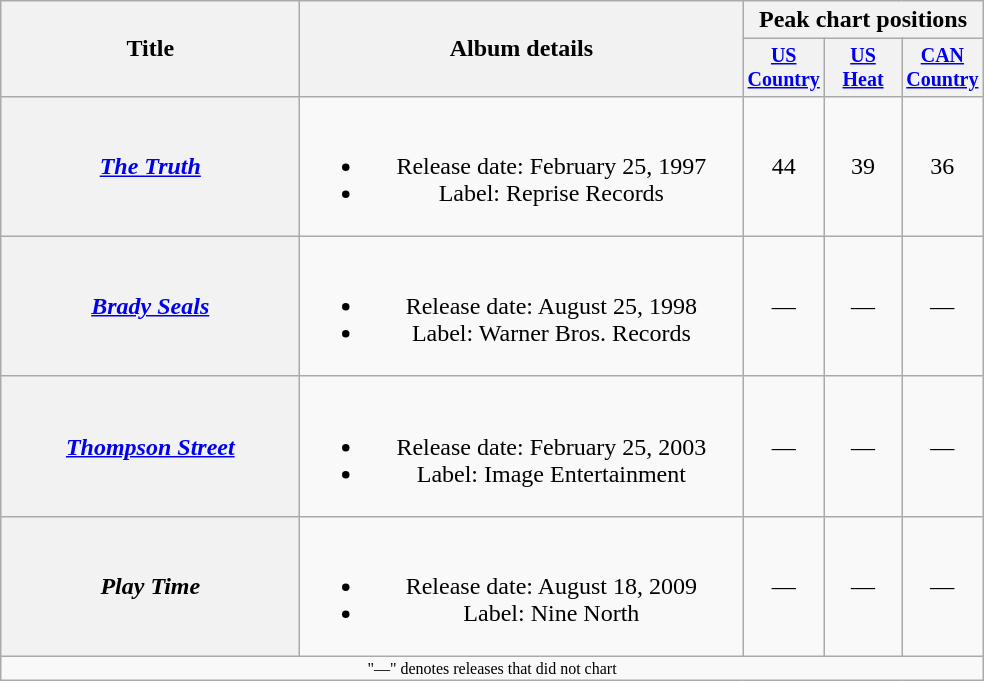<table class="wikitable plainrowheaders" style="text-align:center;">
<tr>
<th rowspan="2" style="width:12em;">Title</th>
<th rowspan="2" style="width:18em;">Album details</th>
<th colspan="3">Peak chart positions</th>
</tr>
<tr style="font-size:smaller;">
<th width="45"><a href='#'>US Country</a><br></th>
<th width="45"><a href='#'>US Heat</a></th>
<th width="45"><a href='#'>CAN Country</a><br></th>
</tr>
<tr>
<th scope="row"><em><a href='#'>The Truth</a></em></th>
<td><br><ul><li>Release date: February 25, 1997</li><li>Label: Reprise Records</li></ul></td>
<td>44</td>
<td>39</td>
<td>36</td>
</tr>
<tr>
<th scope="row"><em><a href='#'>Brady Seals</a></em></th>
<td><br><ul><li>Release date: August 25, 1998</li><li>Label: Warner Bros. Records</li></ul></td>
<td>—</td>
<td>—</td>
<td>—</td>
</tr>
<tr>
<th scope="row"><em><a href='#'>Thompson Street</a></em></th>
<td><br><ul><li>Release date: February 25, 2003</li><li>Label: Image Entertainment</li></ul></td>
<td>—</td>
<td>—</td>
<td>—</td>
</tr>
<tr>
<th scope="row"><em>Play Time</em></th>
<td><br><ul><li>Release date: August 18, 2009</li><li>Label: Nine North</li></ul></td>
<td>—</td>
<td>—</td>
<td>—</td>
</tr>
<tr>
<td colspan="5" style="font-size:8pt">"—" denotes releases that did not chart</td>
</tr>
</table>
